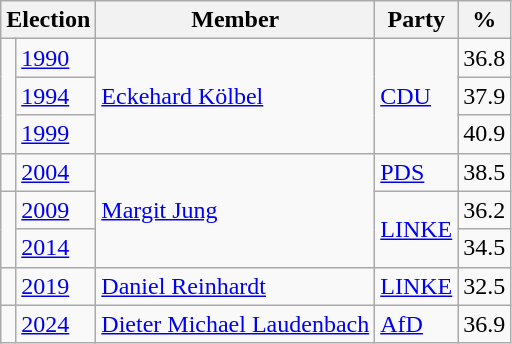<table class=wikitable>
<tr>
<th colspan=2>Election</th>
<th>Member</th>
<th>Party</th>
<th>%</th>
</tr>
<tr>
<td rowspan=3 bgcolor=></td>
<td><a href='#'>1990</a></td>
<td rowspan=3><a href='#'>Eckehard Kölbel</a></td>
<td rowspan=3><a href='#'>CDU</a></td>
<td align=right>36.8</td>
</tr>
<tr>
<td><a href='#'>1994</a></td>
<td align=right>37.9</td>
</tr>
<tr>
<td><a href='#'>1999</a></td>
<td align=right>40.9</td>
</tr>
<tr>
<td bgcolor=></td>
<td><a href='#'>2004</a></td>
<td rowspan=3><a href='#'>Margit Jung</a></td>
<td><a href='#'>PDS</a></td>
<td align=right>38.5</td>
</tr>
<tr>
<td rowspan=2 bgcolor=></td>
<td><a href='#'>2009</a></td>
<td rowspan=2><a href='#'>LINKE</a></td>
<td align=right>36.2</td>
</tr>
<tr>
<td><a href='#'>2014</a></td>
<td align=right>34.5</td>
</tr>
<tr>
<td bgcolor=></td>
<td><a href='#'>2019</a></td>
<td><a href='#'>Daniel Reinhardt</a></td>
<td><a href='#'>LINKE</a></td>
<td align=right>32.5</td>
</tr>
<tr>
<td bgcolor=></td>
<td><a href='#'>2024</a></td>
<td><a href='#'>Dieter Michael Laudenbach</a></td>
<td><a href='#'>AfD</a></td>
<td align=right>36.9</td>
</tr>
</table>
